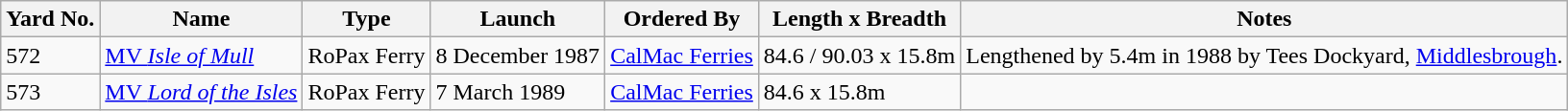<table class="wikitable sortable">
<tr>
<th>Yard No.</th>
<th>Name</th>
<th>Type</th>
<th>Launch</th>
<th>Ordered By</th>
<th>Length x Breadth</th>
<th>Notes</th>
</tr>
<tr>
<td>572</td>
<td><a href='#'>MV <em>Isle of Mull</em></a></td>
<td>RoPax Ferry</td>
<td>8 December 1987</td>
<td><a href='#'>CalMac Ferries</a></td>
<td>84.6 / 90.03 x 15.8m</td>
<td>Lengthened by 5.4m in 1988 by Tees Dockyard, <a href='#'>Middlesbrough</a>.</td>
</tr>
<tr>
<td>573</td>
<td><a href='#'>MV <em>Lord of the Isles</em></a></td>
<td>RoPax Ferry</td>
<td>7 March 1989</td>
<td><a href='#'>CalMac Ferries</a></td>
<td>84.6 x 15.8m</td>
<td></td>
</tr>
</table>
